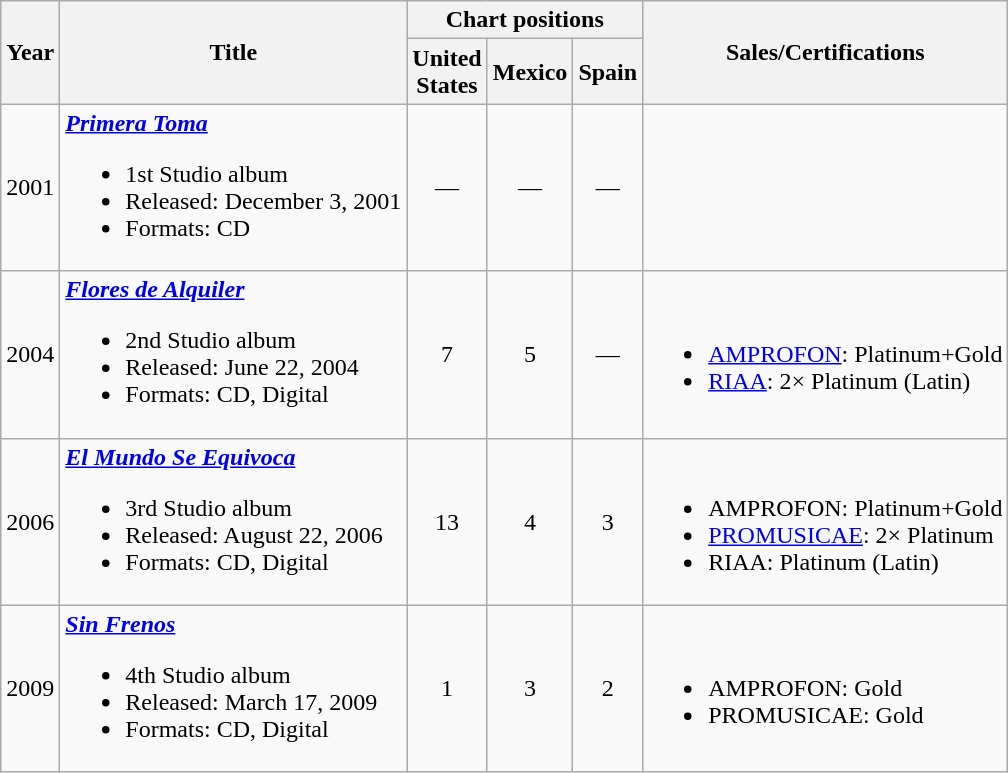<table class="wikitable">
<tr>
<th rowspan="2">Year</th>
<th rowspan="2">Title</th>
<th colspan="3">Chart positions</th>
<th rowspan="2">Sales/Certifications</th>
</tr>
<tr>
<th width="20">United States</th>
<th width="20">Mexico</th>
<th width="20">Spain</th>
</tr>
<tr>
<td>2001</td>
<td><strong><em><a href='#'>Primera Toma</a></em></strong><br><ul><li>1st Studio album</li><li>Released: December 3, 2001</li><li>Formats: CD</li></ul></td>
<td align="center">—</td>
<td align="center">—</td>
<td align="center">—</td>
<td></td>
</tr>
<tr>
<td>2004</td>
<td><strong><em><a href='#'>Flores de Alquiler</a></em></strong><br><ul><li>2nd Studio album</li><li>Released: June 22, 2004</li><li>Formats: CD, Digital</li></ul></td>
<td align="center">7</td>
<td align="center">5</td>
<td align="center">—</td>
<td><br><ul><li><a href='#'>AMPROFON</a>: Platinum+Gold</li><li><a href='#'>RIAA</a>: 2× Platinum (Latin)</li></ul></td>
</tr>
<tr>
<td>2006</td>
<td><strong><em><a href='#'>El Mundo Se Equivoca</a></em></strong><br><ul><li>3rd Studio album</li><li>Released: August 22, 2006</li><li>Formats: CD, Digital</li></ul></td>
<td align="center">13</td>
<td align="center">4</td>
<td align="center">3</td>
<td><br><ul><li>AMPROFON: Platinum+Gold</li><li><a href='#'>PROMUSICAE</a>: 2× Platinum</li><li>RIAA: Platinum (Latin)</li></ul></td>
</tr>
<tr>
<td>2009</td>
<td><strong><em><a href='#'>Sin Frenos</a></em></strong><br><ul><li>4th Studio album</li><li>Released: March 17, 2009</li><li>Formats: CD, Digital</li></ul></td>
<td align="center">1</td>
<td align="center">3</td>
<td align="center">2</td>
<td><br><ul><li>AMPROFON: Gold</li><li>PROMUSICAE: Gold</li></ul></td>
</tr>
</table>
